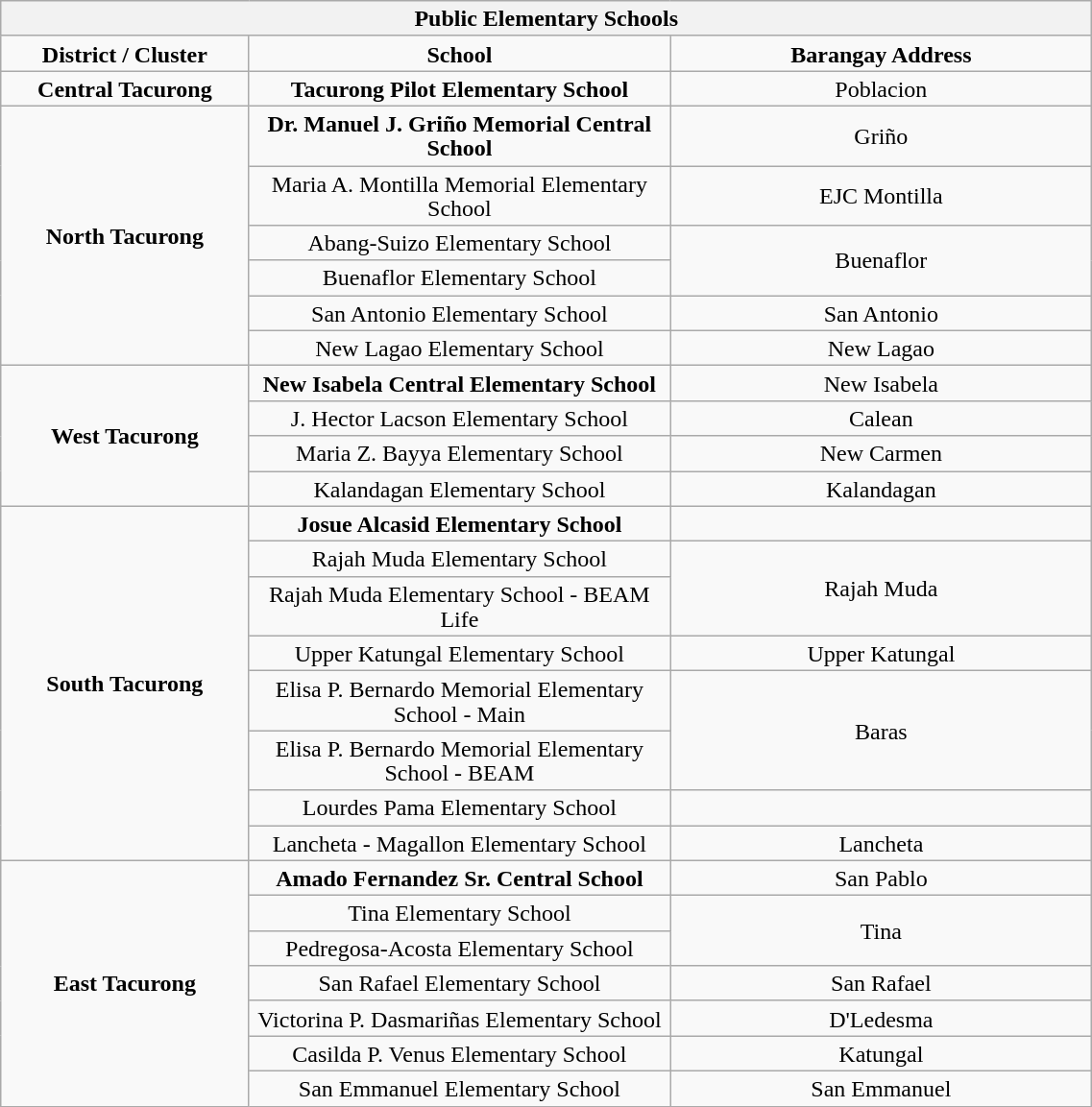<table class="wikitable" style="text-align:center; line-height:17px; width:60%">
<tr>
<th colspan="3">Public Elementary Schools</th>
</tr>
<tr>
<td style="width:10%"><strong>District / Cluster</strong></td>
<td style="width:17%"><strong>School</strong></td>
<td style="width:17%"><strong>Barangay Address</strong></td>
</tr>
<tr>
<td><strong>Central Tacurong</strong></td>
<td><strong>Tacurong Pilot Elementary School</strong></td>
<td>Poblacion</td>
</tr>
<tr>
<td rowspan="6"><strong>North Tacurong</strong></td>
<td><strong>Dr. Manuel J. Griño Memorial Central School</strong></td>
<td>Griño</td>
</tr>
<tr>
<td>Maria A. Montilla Memorial Elementary School</td>
<td>EJC Montilla</td>
</tr>
<tr>
<td>Abang-Suizo Elementary School</td>
<td rowspan="2">Buenaflor</td>
</tr>
<tr>
<td>Buenaflor Elementary School</td>
</tr>
<tr>
<td>San Antonio Elementary School</td>
<td>San Antonio</td>
</tr>
<tr>
<td>New Lagao Elementary School</td>
<td>New Lagao</td>
</tr>
<tr>
<td rowspan="4"><strong>West Tacurong</strong></td>
<td><strong>New Isabela Central Elementary School</strong></td>
<td>New Isabela</td>
</tr>
<tr>
<td>J. Hector Lacson Elementary School</td>
<td>Calean</td>
</tr>
<tr>
<td>Maria Z. Bayya Elementary School</td>
<td>New Carmen</td>
</tr>
<tr>
<td>Kalandagan Elementary School</td>
<td>Kalandagan</td>
</tr>
<tr>
<td rowspan="8"><strong>South Tacurong</strong></td>
<td><strong>Josue Alcasid Elementary School</strong></td>
<td></td>
</tr>
<tr>
<td>Rajah Muda Elementary School</td>
<td rowspan="2">Rajah Muda</td>
</tr>
<tr>
<td>Rajah Muda Elementary School - BEAM Life</td>
</tr>
<tr>
<td>Upper Katungal Elementary School</td>
<td>Upper Katungal</td>
</tr>
<tr>
<td>Elisa P. Bernardo Memorial Elementary School - Main</td>
<td rowspan="2">Baras</td>
</tr>
<tr>
<td>Elisa P. Bernardo Memorial Elementary School - BEAM</td>
</tr>
<tr>
<td>Lourdes Pama Elementary School</td>
<td></td>
</tr>
<tr>
<td>Lancheta - Magallon Elementary School</td>
<td>Lancheta</td>
</tr>
<tr>
<td rowspan="7"><strong>East Tacurong</strong></td>
<td><strong>Amado Fernandez Sr. Central School</strong></td>
<td>San Pablo</td>
</tr>
<tr>
<td>Tina Elementary School</td>
<td rowspan="2">Tina</td>
</tr>
<tr>
<td>Pedregosa-Acosta Elementary School</td>
</tr>
<tr>
<td>San Rafael Elementary School</td>
<td>San Rafael</td>
</tr>
<tr>
<td>Victorina P. Dasmariñas Elementary School</td>
<td>D'Ledesma</td>
</tr>
<tr>
<td>Casilda P. Venus Elementary School</td>
<td>Katungal</td>
</tr>
<tr>
<td>San Emmanuel Elementary School</td>
<td>San Emmanuel</td>
</tr>
</table>
